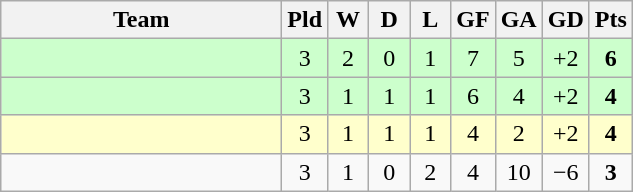<table class="wikitable" style="text-align:center;">
<tr>
<th width=180>Team</th>
<th width=20>Pld</th>
<th width=20>W</th>
<th width=20>D</th>
<th width=20>L</th>
<th width=20>GF</th>
<th width=20>GA</th>
<th width=20>GD</th>
<th width=20>Pts</th>
</tr>
<tr align=center style="background:#ccffcc;">
<td style="text-align:left;"></td>
<td>3</td>
<td>2</td>
<td>0</td>
<td>1</td>
<td>7</td>
<td>5</td>
<td>+2</td>
<td><strong>6</strong></td>
</tr>
<tr align=center style="background:#ccffcc;">
<td style="text-align:left;"></td>
<td>3</td>
<td>1</td>
<td>1</td>
<td>1</td>
<td>6</td>
<td>4</td>
<td>+2</td>
<td><strong>4</strong></td>
</tr>
<tr align=center style="background:#ffffcc;">
<td style="text-align:left;"></td>
<td>3</td>
<td>1</td>
<td>1</td>
<td>1</td>
<td>4</td>
<td>2</td>
<td>+2</td>
<td><strong>4</strong></td>
</tr>
<tr align=center>
<td style="text-align:left;"></td>
<td>3</td>
<td>1</td>
<td>0</td>
<td>2</td>
<td>4</td>
<td>10</td>
<td>−6</td>
<td><strong>3</strong></td>
</tr>
</table>
